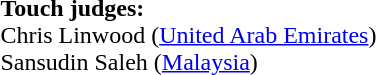<table style="width:100%">
<tr>
<td><br><strong>Touch judges:</strong>
<br>Chris Linwood (<a href='#'>United Arab Emirates</a>)
<br>Sansudin Saleh (<a href='#'>Malaysia</a>)</td>
</tr>
</table>
